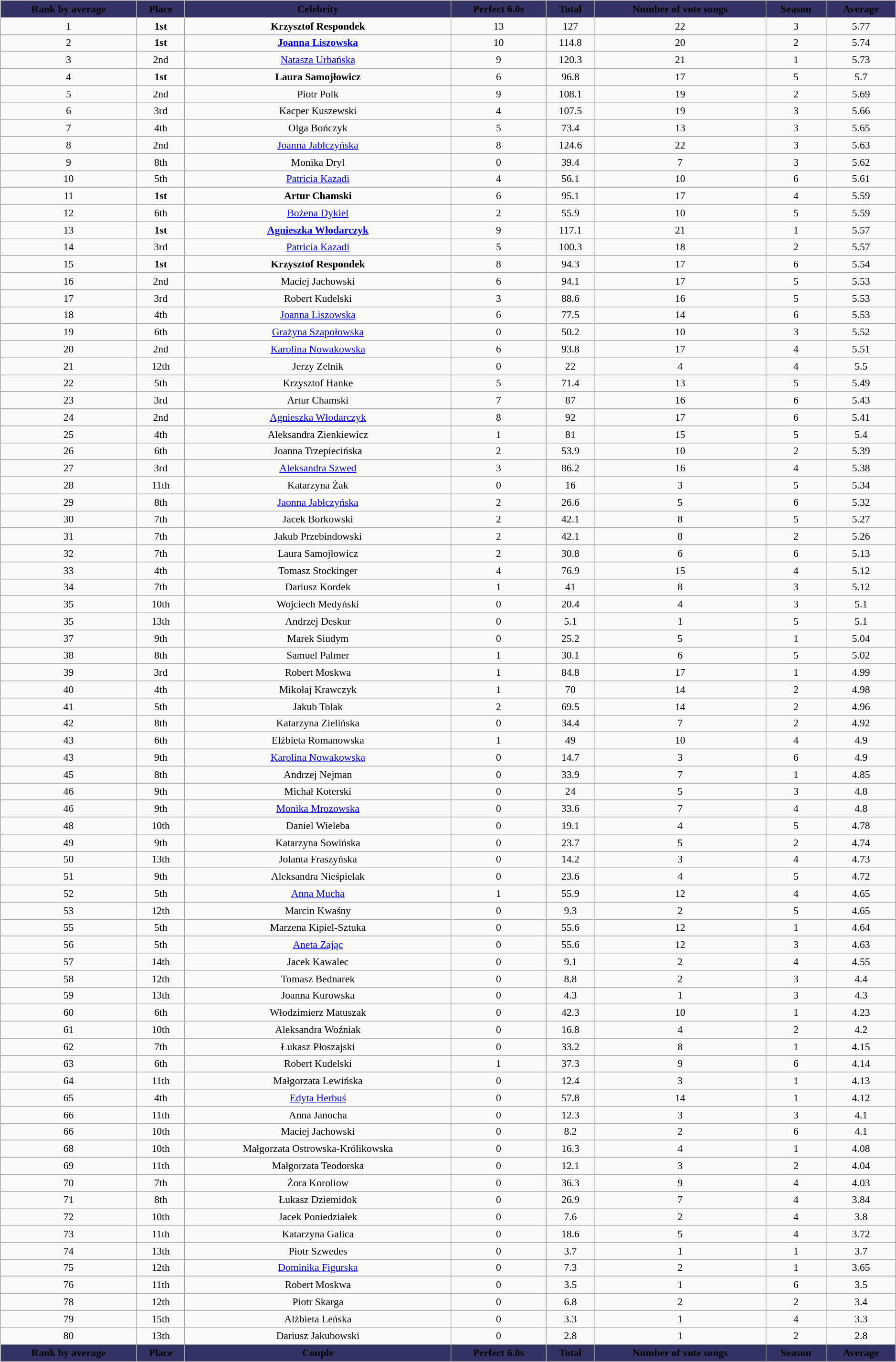<table class="wikitable sortable" style="font-size:90%; text-align:center; width:99%; margin: 5px;">
<tr>
<th style="background:#333366;"><span>Rank by average</span></th>
<th style="background:#333366;"><span>Place</span></th>
<th style="background:#333366;"><span>Celebrity</span></th>
<th style="background:#333366;"><span>Perfect 6.0s</span></th>
<th style="background:#333366;"><span>Total</span></th>
<th style="background:#333366;"><span>Number of vote songs</span></th>
<th style="background:#333366;"><span>Season</span></th>
<th style="background:#333366;"><span><strong>Average</strong></span></th>
</tr>
<tr>
<td>1</td>
<td><strong>1st</strong></td>
<td><strong>Krzysztof Respondek</strong></td>
<td>13</td>
<td>127</td>
<td>22</td>
<td>3</td>
<td>5.77</td>
</tr>
<tr>
<td>2</td>
<td><strong>1st</strong></td>
<td><strong><a href='#'>Joanna Liszowska</a></strong></td>
<td>10</td>
<td>114.8</td>
<td>20</td>
<td>2</td>
<td>5.74</td>
</tr>
<tr>
<td>3</td>
<td>2nd</td>
<td><a href='#'>Natasza Urbańska</a></td>
<td>9</td>
<td>120.3</td>
<td>21</td>
<td>1</td>
<td>5.73</td>
</tr>
<tr>
<td>4</td>
<td><strong>1st</strong></td>
<td><strong>Laura Samojłowicz</strong></td>
<td>6</td>
<td>96.8</td>
<td>17</td>
<td>5</td>
<td>5.7</td>
</tr>
<tr>
<td>5</td>
<td>2nd</td>
<td>Piotr Polk</td>
<td>9</td>
<td>108.1</td>
<td>19</td>
<td>2</td>
<td>5.69</td>
</tr>
<tr>
<td>6</td>
<td>3rd</td>
<td>Kacper Kuszewski</td>
<td>4</td>
<td>107.5</td>
<td>19</td>
<td>3</td>
<td>5.66</td>
</tr>
<tr>
<td>7</td>
<td>4th</td>
<td>Olga Bończyk</td>
<td>5</td>
<td>73.4</td>
<td>13</td>
<td>3</td>
<td>5.65</td>
</tr>
<tr>
<td>8</td>
<td>2nd</td>
<td><a href='#'>Joanna Jabłczyńska</a></td>
<td>8</td>
<td>124.6</td>
<td>22</td>
<td>3</td>
<td>5.63</td>
</tr>
<tr>
<td>9</td>
<td>8th</td>
<td>Monika Dryl</td>
<td>0</td>
<td>39.4</td>
<td>7</td>
<td>3</td>
<td>5.62</td>
</tr>
<tr>
<td>10</td>
<td>5th</td>
<td><a href='#'>Patricia Kazadi</a></td>
<td>4</td>
<td>56.1</td>
<td>10</td>
<td>6</td>
<td>5.61</td>
</tr>
<tr>
<td>11</td>
<td><strong>1st</strong></td>
<td><strong>Artur Chamski</strong></td>
<td>6</td>
<td>95.1</td>
<td>17</td>
<td>4</td>
<td>5.59</td>
</tr>
<tr>
<td>12</td>
<td>6th</td>
<td><a href='#'>Bożena Dykiel</a></td>
<td>2</td>
<td>55.9</td>
<td>10</td>
<td>5</td>
<td>5.59</td>
</tr>
<tr>
<td>13</td>
<td><strong>1st</strong></td>
<td><strong><a href='#'>Agnieszka Włodarczyk</a></strong></td>
<td>9</td>
<td>117.1</td>
<td>21</td>
<td>1</td>
<td>5.57</td>
</tr>
<tr>
<td>14</td>
<td>3rd</td>
<td><a href='#'>Patricia Kazadi</a></td>
<td>5</td>
<td>100.3</td>
<td>18</td>
<td>2</td>
<td>5.57</td>
</tr>
<tr>
<td>15</td>
<td><strong>1st</strong></td>
<td><strong>Krzysztof Respondek</strong></td>
<td>8</td>
<td>94.3</td>
<td>17</td>
<td>6</td>
<td>5.54</td>
</tr>
<tr>
<td>16</td>
<td>2nd</td>
<td>Maciej Jachowski</td>
<td>6</td>
<td>94.1</td>
<td>17</td>
<td>5</td>
<td>5.53</td>
</tr>
<tr>
<td>17</td>
<td>3rd</td>
<td>Robert Kudelski</td>
<td>3</td>
<td>88.6</td>
<td>16</td>
<td>5</td>
<td>5.53</td>
</tr>
<tr>
<td>18</td>
<td>4th</td>
<td><a href='#'>Joanna Liszowska</a></td>
<td>6</td>
<td>77.5</td>
<td>14</td>
<td>6</td>
<td>5.53</td>
</tr>
<tr>
<td>19</td>
<td>6th</td>
<td><a href='#'>Grażyna Szapołowska</a></td>
<td>0</td>
<td>50.2</td>
<td>10</td>
<td>3</td>
<td>5.52</td>
</tr>
<tr>
<td>20</td>
<td>2nd</td>
<td><a href='#'>Karolina Nowakowska</a></td>
<td>6</td>
<td>93.8</td>
<td>17</td>
<td>4</td>
<td>5.51</td>
</tr>
<tr>
<td>21</td>
<td>12th</td>
<td>Jerzy Zelnik</td>
<td>0</td>
<td>22</td>
<td>4</td>
<td>4</td>
<td>5.5</td>
</tr>
<tr>
<td>22</td>
<td>5th</td>
<td>Krzysztof Hanke</td>
<td>5</td>
<td>71.4</td>
<td>13</td>
<td>5</td>
<td>5.49</td>
</tr>
<tr>
<td>23</td>
<td>3rd</td>
<td>Artur Chamski</td>
<td>7</td>
<td>87</td>
<td>16</td>
<td>6</td>
<td>5.43</td>
</tr>
<tr>
<td>24</td>
<td>2nd</td>
<td><a href='#'>Agnieszka Włodarczyk</a></td>
<td>8</td>
<td>92</td>
<td>17</td>
<td>6</td>
<td>5.41</td>
</tr>
<tr>
<td>25</td>
<td>4th</td>
<td>Aleksandra Zienkiewicz</td>
<td>1</td>
<td>81</td>
<td>15</td>
<td>5</td>
<td>5.4</td>
</tr>
<tr>
<td>26</td>
<td>6th</td>
<td>Joanna Trzepiecińska</td>
<td>2</td>
<td>53.9</td>
<td>10</td>
<td>2</td>
<td>5.39</td>
</tr>
<tr>
<td>27</td>
<td>3rd</td>
<td><a href='#'>Aleksandra Szwed</a></td>
<td>3</td>
<td>86.2</td>
<td>16</td>
<td>4</td>
<td>5.38</td>
</tr>
<tr>
<td>28</td>
<td>11th</td>
<td>Katarzyna Żak</td>
<td>0</td>
<td>16</td>
<td>3</td>
<td>5</td>
<td>5.34</td>
</tr>
<tr>
<td>29</td>
<td>8th</td>
<td><a href='#'>Jaonna Jabłczyńska</a></td>
<td>2</td>
<td>26.6</td>
<td>5</td>
<td>6</td>
<td>5.32</td>
</tr>
<tr>
<td>30</td>
<td>7th</td>
<td>Jacek Borkowski</td>
<td>2</td>
<td>42.1</td>
<td>8</td>
<td>5</td>
<td>5.27</td>
</tr>
<tr>
<td>31</td>
<td>7th</td>
<td>Jakub Przebindowski</td>
<td>2</td>
<td>42.1</td>
<td>8</td>
<td>2</td>
<td>5.26</td>
</tr>
<tr>
<td>32</td>
<td>7th</td>
<td>Laura Samojłowicz</td>
<td>2</td>
<td>30.8</td>
<td>6</td>
<td>6</td>
<td>5.13</td>
</tr>
<tr>
<td>33</td>
<td>4th</td>
<td>Tomasz Stockinger</td>
<td>4</td>
<td>76.9</td>
<td>15</td>
<td>4</td>
<td>5.12</td>
</tr>
<tr>
<td>34</td>
<td>7th</td>
<td>Dariusz Kordek</td>
<td>1</td>
<td>41</td>
<td>8</td>
<td>3</td>
<td>5.12</td>
</tr>
<tr>
<td>35</td>
<td>10th</td>
<td>Wojciech Medyński</td>
<td>0</td>
<td>20.4</td>
<td>4</td>
<td>3</td>
<td>5.1</td>
</tr>
<tr>
<td>35</td>
<td>13th</td>
<td>Andrzej Deskur</td>
<td>0</td>
<td>5.1</td>
<td>1</td>
<td>5</td>
<td>5.1</td>
</tr>
<tr>
<td>37</td>
<td>9th</td>
<td>Marek Siudym</td>
<td>0</td>
<td>25.2</td>
<td>5</td>
<td>1</td>
<td>5.04</td>
</tr>
<tr>
<td>38</td>
<td>8th</td>
<td>Samuel Palmer</td>
<td>1</td>
<td>30.1</td>
<td>6</td>
<td>5</td>
<td>5.02</td>
</tr>
<tr>
<td>39</td>
<td>3rd</td>
<td>Robert Moskwa</td>
<td>1</td>
<td>84.8</td>
<td>17</td>
<td>1</td>
<td>4.99</td>
</tr>
<tr>
<td>40</td>
<td>4th</td>
<td>Mikołaj Krawczyk</td>
<td>1</td>
<td>70</td>
<td>14</td>
<td>2</td>
<td>4.98</td>
</tr>
<tr>
<td>41</td>
<td>5th</td>
<td>Jakub Tolak</td>
<td>2</td>
<td>69.5</td>
<td>14</td>
<td>2</td>
<td>4.96</td>
</tr>
<tr>
<td>42</td>
<td>8th</td>
<td>Katarzyna Zielińska</td>
<td>0</td>
<td>34.4</td>
<td>7</td>
<td>2</td>
<td>4.92</td>
</tr>
<tr>
<td>43</td>
<td>6th</td>
<td>Elżbieta Romanowska</td>
<td>1</td>
<td>49</td>
<td>10</td>
<td>4</td>
<td>4.9</td>
</tr>
<tr>
<td>43</td>
<td>9th</td>
<td><a href='#'>Karolina Nowakowska</a></td>
<td>0</td>
<td>14.7</td>
<td>3</td>
<td>6</td>
<td>4.9</td>
</tr>
<tr>
<td>45</td>
<td>8th</td>
<td>Andrzej Nejman</td>
<td>0</td>
<td>33.9</td>
<td>7</td>
<td>1</td>
<td>4.85</td>
</tr>
<tr>
<td>46</td>
<td>9th</td>
<td>Michał Koterski</td>
<td>0</td>
<td>24</td>
<td>5</td>
<td>3</td>
<td>4.8</td>
</tr>
<tr>
<td>46</td>
<td>9th</td>
<td><a href='#'>Monika Mrozowska</a></td>
<td>0</td>
<td>33.6</td>
<td>7</td>
<td>4</td>
<td>4.8</td>
</tr>
<tr>
<td>48</td>
<td>10th</td>
<td>Daniel Wieleba</td>
<td>0</td>
<td>19.1</td>
<td>4</td>
<td>5</td>
<td>4.78</td>
</tr>
<tr>
<td>49</td>
<td>9th</td>
<td>Katarzyna Sowińska</td>
<td>0</td>
<td>23.7</td>
<td>5</td>
<td>2</td>
<td>4.74</td>
</tr>
<tr>
<td>50</td>
<td>13th</td>
<td>Jolanta Fraszyńska</td>
<td>0</td>
<td>14.2</td>
<td>3</td>
<td>4</td>
<td>4.73</td>
</tr>
<tr>
<td>51</td>
<td>9th</td>
<td>Aleksandra Nieśpielak</td>
<td>0</td>
<td>23.6</td>
<td>4</td>
<td>5</td>
<td>4.72</td>
</tr>
<tr>
<td>52</td>
<td>5th</td>
<td><a href='#'>Anna Mucha</a></td>
<td>1</td>
<td>55.9</td>
<td>12</td>
<td>4</td>
<td>4.65</td>
</tr>
<tr>
<td>53</td>
<td>12th</td>
<td>Marcin Kwaśny</td>
<td>0</td>
<td>9.3</td>
<td>2</td>
<td>5</td>
<td>4.65</td>
</tr>
<tr>
<td>55</td>
<td>5th</td>
<td>Marzena Kipiel-Sztuka</td>
<td>0</td>
<td>55.6</td>
<td>12</td>
<td>1</td>
<td>4.64</td>
</tr>
<tr>
<td>56</td>
<td>5th</td>
<td><a href='#'>Aneta Zając</a></td>
<td>0</td>
<td>55.6</td>
<td>12</td>
<td>3</td>
<td>4.63</td>
</tr>
<tr>
<td>57</td>
<td>14th</td>
<td>Jacek Kawalec</td>
<td>0</td>
<td>9.1</td>
<td>2</td>
<td>4</td>
<td>4.55</td>
</tr>
<tr>
<td>58</td>
<td>12th</td>
<td>Tomasz Bednarek</td>
<td>0</td>
<td>8.8</td>
<td>2</td>
<td>3</td>
<td>4.4</td>
</tr>
<tr>
<td>59</td>
<td>13th</td>
<td>Joanna Kurowska</td>
<td>0</td>
<td>4.3</td>
<td>1</td>
<td>3</td>
<td>4.3</td>
</tr>
<tr>
<td>60</td>
<td>6th</td>
<td>Włodzimierz Matuszak</td>
<td>0</td>
<td>42.3</td>
<td>10</td>
<td>1</td>
<td>4.23</td>
</tr>
<tr>
<td>61</td>
<td>10th</td>
<td>Aleksandra Woźniak</td>
<td>0</td>
<td>16.8</td>
<td>4</td>
<td>2</td>
<td>4.2</td>
</tr>
<tr>
<td>62</td>
<td>7th</td>
<td>Łukasz Płoszajski</td>
<td>0</td>
<td>33.2</td>
<td>8</td>
<td>1</td>
<td>4.15</td>
</tr>
<tr>
<td>63</td>
<td>6th</td>
<td>Robert Kudelski</td>
<td>1</td>
<td>37.3</td>
<td>9</td>
<td>6</td>
<td>4.14</td>
</tr>
<tr>
<td>64</td>
<td>11th</td>
<td>Małgorzata Lewińska</td>
<td>0</td>
<td>12.4</td>
<td>3</td>
<td>1</td>
<td>4.13</td>
</tr>
<tr>
<td>65</td>
<td>4th</td>
<td><a href='#'>Edyta Herbuś</a></td>
<td>0</td>
<td>57.8</td>
<td>14</td>
<td>1</td>
<td>4.12</td>
</tr>
<tr>
<td>66</td>
<td>11th</td>
<td>Anna Janocha</td>
<td>0</td>
<td>12.3</td>
<td>3</td>
<td>3</td>
<td>4.1</td>
</tr>
<tr>
<td>66</td>
<td>10th</td>
<td>Maciej Jachowski</td>
<td>0</td>
<td>8.2</td>
<td>2</td>
<td>6</td>
<td>4.1</td>
</tr>
<tr>
<td>68</td>
<td>10th</td>
<td>Małgorzata Ostrowska-Królikowska</td>
<td>0</td>
<td>16.3</td>
<td>4</td>
<td>1</td>
<td>4.08</td>
</tr>
<tr>
<td>69</td>
<td>11th</td>
<td>Małgorzata Teodorska</td>
<td>0</td>
<td>12.1</td>
<td>3</td>
<td>2</td>
<td>4.04</td>
</tr>
<tr>
<td>70</td>
<td>7th</td>
<td>Żora Koroliow</td>
<td>0</td>
<td>36.3</td>
<td>9</td>
<td>4</td>
<td>4.03</td>
</tr>
<tr>
<td>71</td>
<td>8th</td>
<td>Łukasz Dziemidok</td>
<td>0</td>
<td>26.9</td>
<td>7</td>
<td>4</td>
<td>3.84</td>
</tr>
<tr>
<td>72</td>
<td>10th</td>
<td>Jacek Poniedziałek</td>
<td>0</td>
<td>7.6</td>
<td>2</td>
<td>4</td>
<td>3.8</td>
</tr>
<tr>
<td>73</td>
<td>11th</td>
<td>Katarzyna Galica</td>
<td>0</td>
<td>18.6</td>
<td>5</td>
<td>4</td>
<td>3.72</td>
</tr>
<tr>
<td>74</td>
<td>13th</td>
<td>Piotr Szwedes</td>
<td>0</td>
<td>3.7</td>
<td>1</td>
<td>1</td>
<td>3.7</td>
</tr>
<tr>
<td>75</td>
<td>12th</td>
<td><a href='#'>Dominika Figurska</a></td>
<td>0</td>
<td>7.3</td>
<td>2</td>
<td>1</td>
<td>3.65</td>
</tr>
<tr>
<td>76</td>
<td>11th</td>
<td>Robert Moskwa</td>
<td>0</td>
<td>3.5</td>
<td>1</td>
<td>6</td>
<td>3.5</td>
</tr>
<tr>
<td>78</td>
<td>12th</td>
<td>Piotr Skarga</td>
<td>0</td>
<td>6.8</td>
<td>2</td>
<td>2</td>
<td>3.4</td>
</tr>
<tr>
<td>79</td>
<td>15th</td>
<td>Alżbieta Leńska</td>
<td>0</td>
<td>3.3</td>
<td>1</td>
<td>4</td>
<td>3.3</td>
</tr>
<tr>
<td>80</td>
<td>13th</td>
<td>Dariusz Jakubowski</td>
<td>0</td>
<td>2.8</td>
<td>1</td>
<td>2</td>
<td>2.8</td>
</tr>
<tr>
<th style="background:#333366;"><span>Rank by average</span></th>
<th style="background:#333366;"><span>Place</span></th>
<th style="background:#333366;"><span>Couple</span></th>
<th style="background:#333366;"><span>Perfect 6.0s</span></th>
<th style="background:#333366;"><span>Total</span></th>
<th style="background:#333366;"><span>Number of vote songs</span></th>
<th style="background:#333366;"><span>Season</span></th>
<th style="background:#333366;"><span><strong>Average</strong></span></th>
</tr>
</table>
